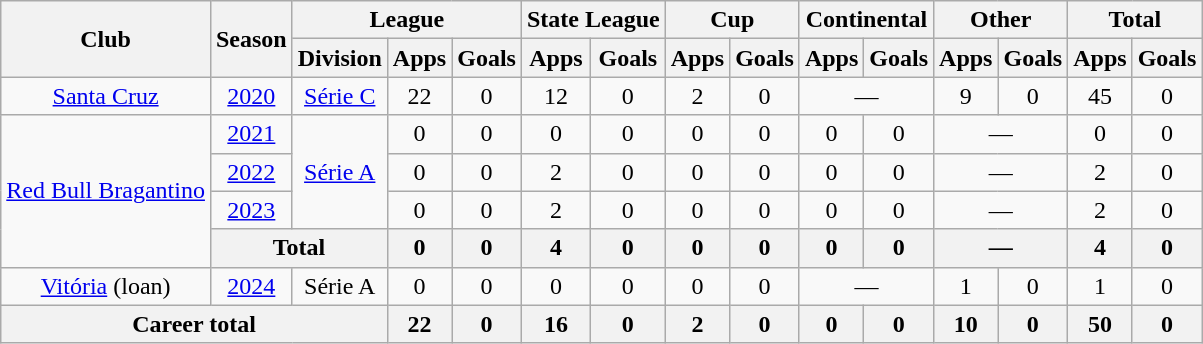<table class="wikitable" style="text-align: center;">
<tr>
<th rowspan="2">Club</th>
<th rowspan="2">Season</th>
<th colspan="3">League</th>
<th colspan="2">State League</th>
<th colspan="2">Cup</th>
<th colspan="2">Continental</th>
<th colspan="2">Other</th>
<th colspan="2">Total</th>
</tr>
<tr>
<th>Division</th>
<th>Apps</th>
<th>Goals</th>
<th>Apps</th>
<th>Goals</th>
<th>Apps</th>
<th>Goals</th>
<th>Apps</th>
<th>Goals</th>
<th>Apps</th>
<th>Goals</th>
<th>Apps</th>
<th>Goals</th>
</tr>
<tr>
<td valign="center"><a href='#'>Santa Cruz</a></td>
<td><a href='#'>2020</a></td>
<td><a href='#'>Série C</a></td>
<td>22</td>
<td>0</td>
<td>12</td>
<td>0</td>
<td>2</td>
<td>0</td>
<td colspan="2">—</td>
<td>9</td>
<td>0</td>
<td>45</td>
<td>0</td>
</tr>
<tr>
<td rowspan="4" valign="center"><a href='#'>Red Bull Bragantino</a></td>
<td><a href='#'>2021</a></td>
<td rowspan="3"><a href='#'>Série A</a></td>
<td>0</td>
<td>0</td>
<td>0</td>
<td>0</td>
<td>0</td>
<td>0</td>
<td>0</td>
<td>0</td>
<td colspan="2">—</td>
<td>0</td>
<td>0</td>
</tr>
<tr>
<td><a href='#'>2022</a></td>
<td>0</td>
<td>0</td>
<td>2</td>
<td>0</td>
<td>0</td>
<td>0</td>
<td>0</td>
<td>0</td>
<td colspan="2">—</td>
<td>2</td>
<td>0</td>
</tr>
<tr>
<td><a href='#'>2023</a></td>
<td>0</td>
<td>0</td>
<td>2</td>
<td>0</td>
<td>0</td>
<td>0</td>
<td>0</td>
<td>0</td>
<td colspan="2">—</td>
<td>2</td>
<td>0</td>
</tr>
<tr>
<th colspan="2">Total</th>
<th>0</th>
<th>0</th>
<th>4</th>
<th>0</th>
<th>0</th>
<th>0</th>
<th>0</th>
<th>0</th>
<th colspan="2">—</th>
<th>4</th>
<th>0</th>
</tr>
<tr>
<td valign="center"><a href='#'>Vitória</a> (loan)</td>
<td><a href='#'>2024</a></td>
<td>Série A</td>
<td>0</td>
<td>0</td>
<td>0</td>
<td>0</td>
<td>0</td>
<td>0</td>
<td colspan="2">—</td>
<td>1</td>
<td>0</td>
<td>1</td>
<td>0</td>
</tr>
<tr>
<th colspan="3"><strong>Career total</strong></th>
<th>22</th>
<th>0</th>
<th>16</th>
<th>0</th>
<th>2</th>
<th>0</th>
<th>0</th>
<th>0</th>
<th>10</th>
<th>0</th>
<th>50</th>
<th>0</th>
</tr>
</table>
